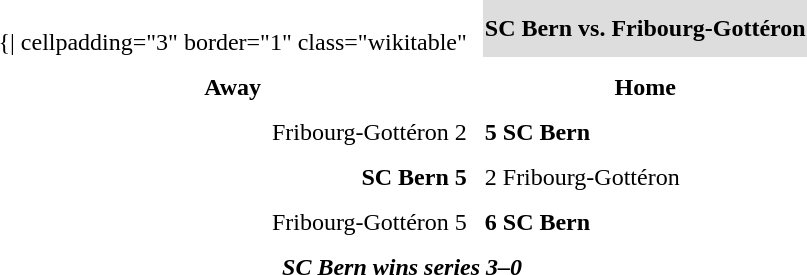<table cellspacing="10">
<tr>
<td valign="top"><br>	{| cellpadding="3" border="1"  class="wikitable"</td>
<th bgcolor="#DDDDDD" colspan="4">SC Bern vs. Fribourg-Gottéron</th>
</tr>
<tr>
<th>Away</th>
<th>Home</th>
</tr>
<tr>
<td align = "right">Fribourg-Gottéron 2</td>
<td><strong>5 SC Bern </strong></td>
</tr>
<tr>
<td align = "right"><strong>SC Bern 5</strong></td>
<td>2 Fribourg-Gottéron</td>
</tr>
<tr>
<td align = "right">Fribourg-Gottéron 5</td>
<td><strong>6 SC Bern</strong></td>
</tr>
<tr align="center">
<td colspan="4"><strong><em>SC Bern wins series 3–0</em></strong></td>
</tr>
</table>
